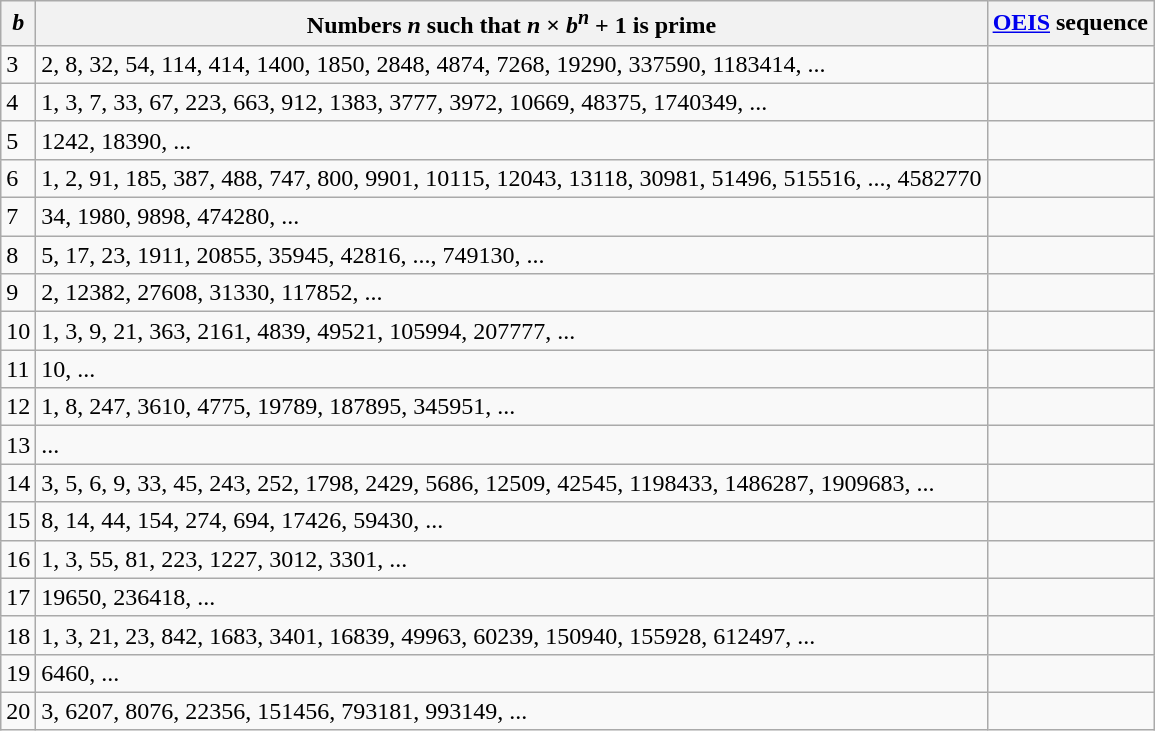<table class="wikitable">
<tr>
<th><em>b</em></th>
<th>Numbers <em>n</em> such that <em>n</em> × <em>b</em><sup><em>n</em></sup> + 1  is prime</th>
<th><a href='#'>OEIS</a> sequence</th>
</tr>
<tr>
<td>3</td>
<td>2, 8, 32, 54, 114, 414, 1400, 1850, 2848, 4874, 7268, 19290, 337590, 1183414, ...</td>
<td></td>
</tr>
<tr>
<td>4</td>
<td>1, 3, 7, 33, 67, 223, 663, 912, 1383, 3777, 3972, 10669, 48375, 1740349, ...</td>
<td></td>
</tr>
<tr>
<td>5</td>
<td>1242, 18390, ...</td>
<td></td>
</tr>
<tr>
<td>6</td>
<td>1, 2, 91, 185, 387, 488, 747, 800, 9901, 10115, 12043, 13118, 30981, 51496, 515516, ..., 4582770</td>
<td></td>
</tr>
<tr>
<td>7</td>
<td>34, 1980, 9898, 474280, ...</td>
<td></td>
</tr>
<tr>
<td>8</td>
<td>5, 17, 23, 1911, 20855, 35945, 42816, ..., 749130, ...</td>
<td></td>
</tr>
<tr>
<td>9</td>
<td>2, 12382, 27608, 31330, 117852, ...</td>
<td></td>
</tr>
<tr>
<td>10</td>
<td>1, 3, 9, 21, 363, 2161, 4839, 49521, 105994, 207777, ...</td>
<td></td>
</tr>
<tr>
<td>11</td>
<td>10, ...</td>
<td></td>
</tr>
<tr>
<td>12</td>
<td>1, 8, 247, 3610, 4775, 19789, 187895, 345951, ...</td>
<td></td>
</tr>
<tr>
<td>13</td>
<td>...</td>
<td></td>
</tr>
<tr>
<td>14</td>
<td>3, 5, 6, 9, 33, 45, 243, 252, 1798, 2429, 5686, 12509, 42545, 1198433, 1486287, 1909683, ...</td>
<td></td>
</tr>
<tr>
<td>15</td>
<td>8, 14, 44, 154, 274, 694, 17426, 59430, ...</td>
<td></td>
</tr>
<tr>
<td>16</td>
<td>1, 3, 55, 81, 223, 1227, 3012, 3301, ...</td>
<td></td>
</tr>
<tr>
<td>17</td>
<td>19650, 236418, ...</td>
<td></td>
</tr>
<tr>
<td>18</td>
<td>1, 3, 21, 23, 842, 1683, 3401, 16839, 49963, 60239, 150940, 155928, 612497, ...</td>
<td></td>
</tr>
<tr>
<td>19</td>
<td>6460, ...</td>
<td></td>
</tr>
<tr>
<td>20</td>
<td>3, 6207, 8076, 22356, 151456, 793181, 993149, ...</td>
<td></td>
</tr>
</table>
